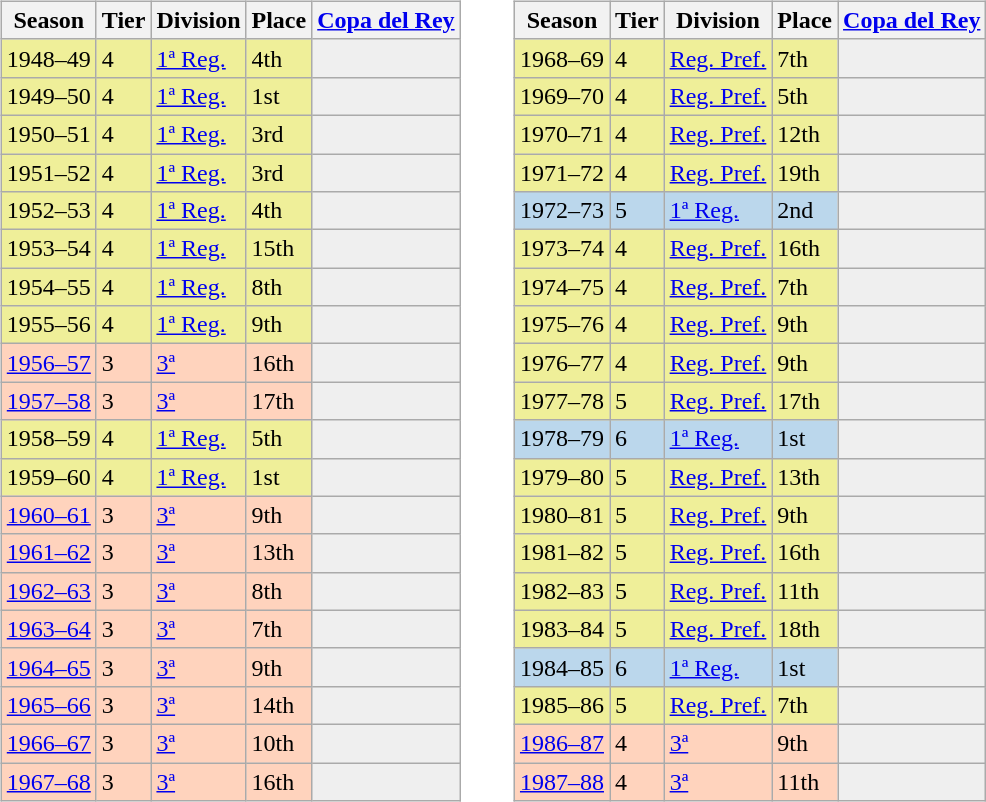<table>
<tr>
<td valign="top" width=49%><br><table class="wikitable">
<tr style="background:#f0f6fa;">
<th>Season</th>
<th>Tier</th>
<th>Division</th>
<th>Place</th>
<th><a href='#'>Copa del Rey</a></th>
</tr>
<tr>
<td style="background:#EFEF99;">1948–49</td>
<td style="background:#EFEF99;">4</td>
<td style="background:#EFEF99;"><a href='#'>1ª Reg.</a></td>
<td style="background:#EFEF99;">4th</td>
<th style="background:#efefef;"></th>
</tr>
<tr>
<td style="background:#EFEF99;">1949–50</td>
<td style="background:#EFEF99;">4</td>
<td style="background:#EFEF99;"><a href='#'>1ª Reg.</a></td>
<td style="background:#EFEF99;">1st</td>
<th style="background:#efefef;"></th>
</tr>
<tr>
<td style="background:#EFEF99;">1950–51</td>
<td style="background:#EFEF99;">4</td>
<td style="background:#EFEF99;"><a href='#'>1ª Reg.</a></td>
<td style="background:#EFEF99;">3rd</td>
<th style="background:#efefef;"></th>
</tr>
<tr>
<td style="background:#EFEF99;">1951–52</td>
<td style="background:#EFEF99;">4</td>
<td style="background:#EFEF99;"><a href='#'>1ª Reg.</a></td>
<td style="background:#EFEF99;">3rd</td>
<th style="background:#efefef;"></th>
</tr>
<tr>
<td style="background:#EFEF99;">1952–53</td>
<td style="background:#EFEF99;">4</td>
<td style="background:#EFEF99;"><a href='#'>1ª Reg.</a></td>
<td style="background:#EFEF99;">4th</td>
<th style="background:#efefef;"></th>
</tr>
<tr>
<td style="background:#EFEF99;">1953–54</td>
<td style="background:#EFEF99;">4</td>
<td style="background:#EFEF99;"><a href='#'>1ª Reg.</a></td>
<td style="background:#EFEF99;">15th</td>
<th style="background:#efefef;"></th>
</tr>
<tr>
<td style="background:#EFEF99;">1954–55</td>
<td style="background:#EFEF99;">4</td>
<td style="background:#EFEF99;"><a href='#'>1ª Reg.</a></td>
<td style="background:#EFEF99;">8th</td>
<th style="background:#efefef;"></th>
</tr>
<tr>
<td style="background:#EFEF99;">1955–56</td>
<td style="background:#EFEF99;">4</td>
<td style="background:#EFEF99;"><a href='#'>1ª Reg.</a></td>
<td style="background:#EFEF99;">9th</td>
<th style="background:#efefef;"></th>
</tr>
<tr>
<td style="background:#FFD3BD;"><a href='#'>1956–57</a></td>
<td style="background:#FFD3BD;">3</td>
<td style="background:#FFD3BD;"><a href='#'>3ª</a></td>
<td style="background:#FFD3BD;">16th</td>
<th style="background:#efefef;"></th>
</tr>
<tr>
<td style="background:#FFD3BD;"><a href='#'>1957–58</a></td>
<td style="background:#FFD3BD;">3</td>
<td style="background:#FFD3BD;"><a href='#'>3ª</a></td>
<td style="background:#FFD3BD;">17th</td>
<th style="background:#efefef;"></th>
</tr>
<tr>
<td style="background:#EFEF99;">1958–59</td>
<td style="background:#EFEF99;">4</td>
<td style="background:#EFEF99;"><a href='#'>1ª Reg.</a></td>
<td style="background:#EFEF99;">5th</td>
<th style="background:#efefef;"></th>
</tr>
<tr>
<td style="background:#EFEF99;">1959–60</td>
<td style="background:#EFEF99;">4</td>
<td style="background:#EFEF99;"><a href='#'>1ª Reg.</a></td>
<td style="background:#EFEF99;">1st</td>
<th style="background:#efefef;"></th>
</tr>
<tr>
<td style="background:#FFD3BD;"><a href='#'>1960–61</a></td>
<td style="background:#FFD3BD;">3</td>
<td style="background:#FFD3BD;"><a href='#'>3ª</a></td>
<td style="background:#FFD3BD;">9th</td>
<th style="background:#efefef;"></th>
</tr>
<tr>
<td style="background:#FFD3BD;"><a href='#'>1961–62</a></td>
<td style="background:#FFD3BD;">3</td>
<td style="background:#FFD3BD;"><a href='#'>3ª</a></td>
<td style="background:#FFD3BD;">13th</td>
<th style="background:#efefef;"></th>
</tr>
<tr>
<td style="background:#FFD3BD;"><a href='#'>1962–63</a></td>
<td style="background:#FFD3BD;">3</td>
<td style="background:#FFD3BD;"><a href='#'>3ª</a></td>
<td style="background:#FFD3BD;">8th</td>
<th style="background:#efefef;"></th>
</tr>
<tr>
<td style="background:#FFD3BD;"><a href='#'>1963–64</a></td>
<td style="background:#FFD3BD;">3</td>
<td style="background:#FFD3BD;"><a href='#'>3ª</a></td>
<td style="background:#FFD3BD;">7th</td>
<th style="background:#efefef;"></th>
</tr>
<tr>
<td style="background:#FFD3BD;"><a href='#'>1964–65</a></td>
<td style="background:#FFD3BD;">3</td>
<td style="background:#FFD3BD;"><a href='#'>3ª</a></td>
<td style="background:#FFD3BD;">9th</td>
<th style="background:#efefef;"></th>
</tr>
<tr>
<td style="background:#FFD3BD;"><a href='#'>1965–66</a></td>
<td style="background:#FFD3BD;">3</td>
<td style="background:#FFD3BD;"><a href='#'>3ª</a></td>
<td style="background:#FFD3BD;">14th</td>
<th style="background:#efefef;"></th>
</tr>
<tr>
<td style="background:#FFD3BD;"><a href='#'>1966–67</a></td>
<td style="background:#FFD3BD;">3</td>
<td style="background:#FFD3BD;"><a href='#'>3ª</a></td>
<td style="background:#FFD3BD;">10th</td>
<th style="background:#efefef;"></th>
</tr>
<tr>
<td style="background:#FFD3BD;"><a href='#'>1967–68</a></td>
<td style="background:#FFD3BD;">3</td>
<td style="background:#FFD3BD;"><a href='#'>3ª</a></td>
<td style="background:#FFD3BD;">16th</td>
<th style="background:#efefef;"></th>
</tr>
</table>
</td>
<td valign="top" width=49%><br><table class="wikitable">
<tr style="background:#f0f6fa;">
<th>Season</th>
<th>Tier</th>
<th>Division</th>
<th>Place</th>
<th><a href='#'>Copa del Rey</a></th>
</tr>
<tr>
<td style="background:#EFEF99;">1968–69</td>
<td style="background:#EFEF99;">4</td>
<td style="background:#EFEF99;"><a href='#'>Reg. Pref.</a></td>
<td style="background:#EFEF99;">7th</td>
<th style="background:#efefef;"></th>
</tr>
<tr>
<td style="background:#EFEF99;">1969–70</td>
<td style="background:#EFEF99;">4</td>
<td style="background:#EFEF99;"><a href='#'>Reg. Pref.</a></td>
<td style="background:#EFEF99;">5th</td>
<th style="background:#efefef;"></th>
</tr>
<tr>
<td style="background:#EFEF99;">1970–71</td>
<td style="background:#EFEF99;">4</td>
<td style="background:#EFEF99;"><a href='#'>Reg. Pref.</a></td>
<td style="background:#EFEF99;">12th</td>
<th style="background:#efefef;"></th>
</tr>
<tr>
<td style="background:#EFEF99;">1971–72</td>
<td style="background:#EFEF99;">4</td>
<td style="background:#EFEF99;"><a href='#'>Reg. Pref.</a></td>
<td style="background:#EFEF99;">19th</td>
<th style="background:#efefef;"></th>
</tr>
<tr>
<td style="background:#BBD7EC;">1972–73</td>
<td style="background:#BBD7EC;">5</td>
<td style="background:#BBD7EC;"><a href='#'>1ª Reg.</a></td>
<td style="background:#BBD7EC;">2nd</td>
<th style="background:#efefef;"></th>
</tr>
<tr>
<td style="background:#EFEF99;">1973–74</td>
<td style="background:#EFEF99;">4</td>
<td style="background:#EFEF99;"><a href='#'>Reg. Pref.</a></td>
<td style="background:#EFEF99;">16th</td>
<th style="background:#efefef;"></th>
</tr>
<tr>
<td style="background:#EFEF99;">1974–75</td>
<td style="background:#EFEF99;">4</td>
<td style="background:#EFEF99;"><a href='#'>Reg. Pref.</a></td>
<td style="background:#EFEF99;">7th</td>
<th style="background:#efefef;"></th>
</tr>
<tr>
<td style="background:#EFEF99;">1975–76</td>
<td style="background:#EFEF99;">4</td>
<td style="background:#EFEF99;"><a href='#'>Reg. Pref.</a></td>
<td style="background:#EFEF99;">9th</td>
<th style="background:#efefef;"></th>
</tr>
<tr>
<td style="background:#EFEF99;">1976–77</td>
<td style="background:#EFEF99;">4</td>
<td style="background:#EFEF99;"><a href='#'>Reg. Pref.</a></td>
<td style="background:#EFEF99;">9th</td>
<th style="background:#efefef;"></th>
</tr>
<tr>
<td style="background:#EFEF99;">1977–78</td>
<td style="background:#EFEF99;">5</td>
<td style="background:#EFEF99;"><a href='#'>Reg. Pref.</a></td>
<td style="background:#EFEF99;">17th</td>
<th style="background:#efefef;"></th>
</tr>
<tr>
<td style="background:#BBD7EC;">1978–79</td>
<td style="background:#BBD7EC;">6</td>
<td style="background:#BBD7EC;"><a href='#'>1ª Reg.</a></td>
<td style="background:#BBD7EC;">1st</td>
<th style="background:#efefef;"></th>
</tr>
<tr>
<td style="background:#EFEF99;">1979–80</td>
<td style="background:#EFEF99;">5</td>
<td style="background:#EFEF99;"><a href='#'>Reg. Pref.</a></td>
<td style="background:#EFEF99;">13th</td>
<th style="background:#efefef;"></th>
</tr>
<tr>
<td style="background:#EFEF99;">1980–81</td>
<td style="background:#EFEF99;">5</td>
<td style="background:#EFEF99;"><a href='#'>Reg. Pref.</a></td>
<td style="background:#EFEF99;">9th</td>
<th style="background:#efefef;"></th>
</tr>
<tr>
<td style="background:#EFEF99;">1981–82</td>
<td style="background:#EFEF99;">5</td>
<td style="background:#EFEF99;"><a href='#'>Reg. Pref.</a></td>
<td style="background:#EFEF99;">16th</td>
<th style="background:#efefef;"></th>
</tr>
<tr>
<td style="background:#EFEF99;">1982–83</td>
<td style="background:#EFEF99;">5</td>
<td style="background:#EFEF99;"><a href='#'>Reg. Pref.</a></td>
<td style="background:#EFEF99;">11th</td>
<th style="background:#efefef;"></th>
</tr>
<tr>
<td style="background:#EFEF99;">1983–84</td>
<td style="background:#EFEF99;">5</td>
<td style="background:#EFEF99;"><a href='#'>Reg. Pref.</a></td>
<td style="background:#EFEF99;">18th</td>
<th style="background:#efefef;"></th>
</tr>
<tr>
<td style="background:#BBD7EC;">1984–85</td>
<td style="background:#BBD7EC;">6</td>
<td style="background:#BBD7EC;"><a href='#'>1ª Reg.</a></td>
<td style="background:#BBD7EC;">1st</td>
<th style="background:#efefef;"></th>
</tr>
<tr>
<td style="background:#EFEF99;">1985–86</td>
<td style="background:#EFEF99;">5</td>
<td style="background:#EFEF99;"><a href='#'>Reg. Pref.</a></td>
<td style="background:#EFEF99;">7th</td>
<th style="background:#efefef;"></th>
</tr>
<tr>
<td style="background:#FFD3BD;"><a href='#'>1986–87</a></td>
<td style="background:#FFD3BD;">4</td>
<td style="background:#FFD3BD;"><a href='#'>3ª</a></td>
<td style="background:#FFD3BD;">9th</td>
<th style="background:#efefef;"></th>
</tr>
<tr>
<td style="background:#FFD3BD;"><a href='#'>1987–88</a></td>
<td style="background:#FFD3BD;">4</td>
<td style="background:#FFD3BD;"><a href='#'>3ª</a></td>
<td style="background:#FFD3BD;">11th</td>
<th style="background:#efefef;"></th>
</tr>
</table>
</td>
</tr>
</table>
